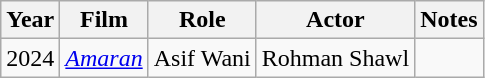<table class="wikitable sortable">
<tr>
<th>Year</th>
<th>Film</th>
<th>Role</th>
<th>Actor</th>
<th>Notes</th>
</tr>
<tr>
<td>2024</td>
<td><em><a href='#'>Amaran</a></em></td>
<td>Asif Wani</td>
<td>Rohman Shawl</td>
<td></td>
</tr>
</table>
